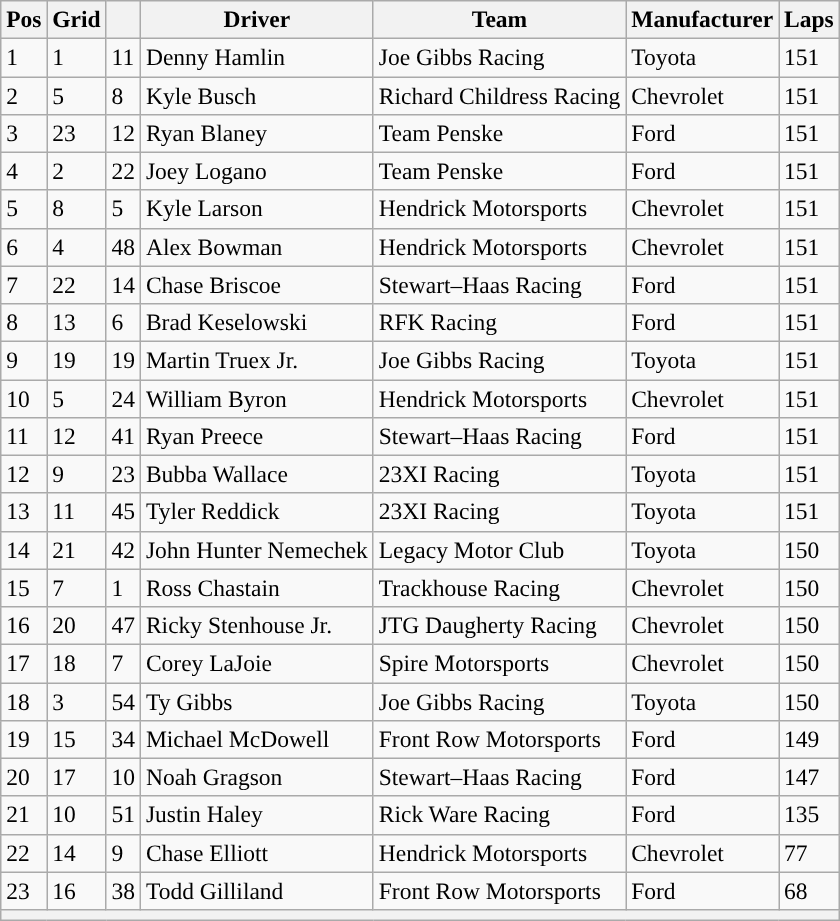<table class="wikitable" style="font-size:98%">
<tr>
<th>Pos</th>
<th>Grid</th>
<th></th>
<th>Driver</th>
<th>Team</th>
<th>Manufacturer</th>
<th>Laps</th>
</tr>
<tr>
<td>1</td>
<td>1</td>
<td>11</td>
<td>Denny Hamlin</td>
<td>Joe Gibbs Racing</td>
<td>Toyota</td>
<td>151</td>
</tr>
<tr>
<td>2</td>
<td>5</td>
<td>8</td>
<td>Kyle Busch</td>
<td>Richard Childress Racing</td>
<td>Chevrolet</td>
<td>151</td>
</tr>
<tr>
<td>3</td>
<td>23</td>
<td>12</td>
<td>Ryan Blaney</td>
<td>Team Penske</td>
<td>Ford</td>
<td>151</td>
</tr>
<tr>
<td>4</td>
<td>2</td>
<td>22</td>
<td>Joey Logano</td>
<td>Team Penske</td>
<td>Ford</td>
<td>151</td>
</tr>
<tr>
<td>5</td>
<td>8</td>
<td>5</td>
<td>Kyle Larson</td>
<td>Hendrick Motorsports</td>
<td>Chevrolet</td>
<td>151</td>
</tr>
<tr>
<td>6</td>
<td>4</td>
<td>48</td>
<td>Alex Bowman</td>
<td>Hendrick Motorsports</td>
<td>Chevrolet</td>
<td>151</td>
</tr>
<tr>
<td>7</td>
<td>22</td>
<td>14</td>
<td>Chase Briscoe</td>
<td>Stewart–Haas Racing</td>
<td>Ford</td>
<td>151</td>
</tr>
<tr>
<td>8</td>
<td>13</td>
<td>6</td>
<td>Brad Keselowski</td>
<td>RFK Racing</td>
<td>Ford</td>
<td>151</td>
</tr>
<tr>
<td>9</td>
<td>19</td>
<td>19</td>
<td>Martin Truex Jr.</td>
<td>Joe Gibbs Racing</td>
<td>Toyota</td>
<td>151</td>
</tr>
<tr>
<td>10</td>
<td>5</td>
<td>24</td>
<td>William Byron</td>
<td>Hendrick Motorsports</td>
<td>Chevrolet</td>
<td>151</td>
</tr>
<tr>
<td>11</td>
<td>12</td>
<td>41</td>
<td>Ryan Preece</td>
<td>Stewart–Haas Racing</td>
<td>Ford</td>
<td>151</td>
</tr>
<tr>
<td>12</td>
<td>9</td>
<td>23</td>
<td>Bubba Wallace</td>
<td>23XI Racing</td>
<td>Toyota</td>
<td>151</td>
</tr>
<tr>
<td>13</td>
<td>11</td>
<td>45</td>
<td>Tyler Reddick</td>
<td>23XI Racing</td>
<td>Toyota</td>
<td>151</td>
</tr>
<tr>
<td>14</td>
<td>21</td>
<td>42</td>
<td>John Hunter Nemechek</td>
<td>Legacy Motor Club</td>
<td>Toyota</td>
<td>150</td>
</tr>
<tr>
<td>15</td>
<td>7</td>
<td>1</td>
<td>Ross Chastain</td>
<td>Trackhouse Racing</td>
<td>Chevrolet</td>
<td>150</td>
</tr>
<tr>
<td>16</td>
<td>20</td>
<td>47</td>
<td>Ricky Stenhouse Jr.</td>
<td>JTG Daugherty Racing</td>
<td>Chevrolet</td>
<td>150</td>
</tr>
<tr>
<td>17</td>
<td>18</td>
<td>7</td>
<td>Corey LaJoie</td>
<td>Spire Motorsports</td>
<td>Chevrolet</td>
<td>150</td>
</tr>
<tr>
<td>18</td>
<td>3</td>
<td>54</td>
<td>Ty Gibbs</td>
<td>Joe Gibbs Racing</td>
<td>Toyota</td>
<td>150</td>
</tr>
<tr>
<td>19</td>
<td>15</td>
<td>34</td>
<td>Michael McDowell</td>
<td>Front Row Motorsports</td>
<td>Ford</td>
<td>149</td>
</tr>
<tr>
<td>20</td>
<td>17</td>
<td>10</td>
<td>Noah Gragson</td>
<td>Stewart–Haas Racing</td>
<td>Ford</td>
<td>147</td>
</tr>
<tr>
<td>21</td>
<td>10</td>
<td>51</td>
<td>Justin Haley</td>
<td>Rick Ware Racing</td>
<td>Ford</td>
<td>135</td>
</tr>
<tr>
<td>22</td>
<td>14</td>
<td>9</td>
<td>Chase Elliott</td>
<td>Hendrick Motorsports</td>
<td>Chevrolet</td>
<td>77</td>
</tr>
<tr>
<td>23</td>
<td>16</td>
<td>38</td>
<td>Todd Gilliland</td>
<td>Front Row Motorsports</td>
<td>Ford</td>
<td>68</td>
</tr>
<tr>
<th colspan="7"></th>
</tr>
</table>
